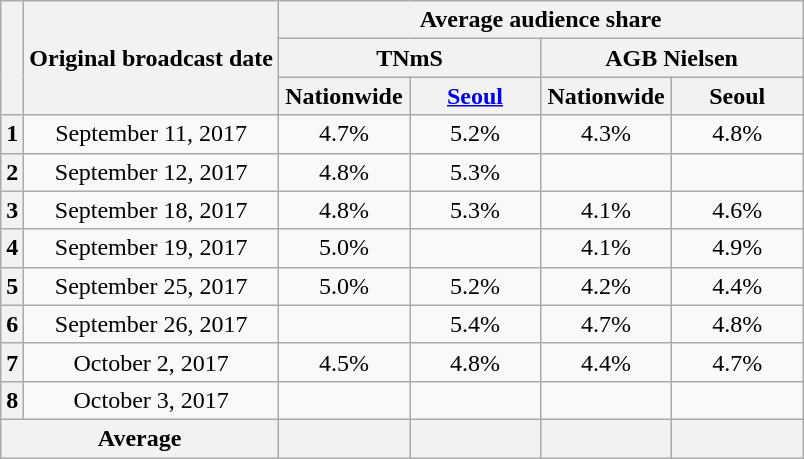<table class="wikitable" style="text-align:center">
<tr>
<th rowspan="3"></th>
<th rowspan="3">Original broadcast date</th>
<th colspan="4">Average audience share</th>
</tr>
<tr>
<th colspan="2">TNmS</th>
<th colspan="2">AGB Nielsen</th>
</tr>
<tr>
<th width="80">Nationwide</th>
<th width="80"><a href='#'>Seoul</a></th>
<th width="80">Nationwide</th>
<th width="80">Seoul</th>
</tr>
<tr>
<th>1</th>
<td>September 11, 2017</td>
<td>4.7% </td>
<td>5.2% </td>
<td>4.3% </td>
<td>4.8% </td>
</tr>
<tr>
<th>2</th>
<td>September 12, 2017</td>
<td>4.8% </td>
<td>5.3% </td>
<td> </td>
<td> </td>
</tr>
<tr>
<th>3</th>
<td>September 18, 2017</td>
<td>4.8% </td>
<td>5.3% </td>
<td>4.1% </td>
<td>4.6% </td>
</tr>
<tr>
<th>4</th>
<td>September 19, 2017</td>
<td>5.0% </td>
<td> </td>
<td>4.1% </td>
<td>4.9% </td>
</tr>
<tr>
<th>5</th>
<td>September 25, 2017</td>
<td>5.0% </td>
<td>5.2% </td>
<td>4.2% </td>
<td>4.4% </td>
</tr>
<tr>
<th>6</th>
<td>September 26, 2017</td>
<td> </td>
<td>5.4% </td>
<td>4.7% </td>
<td>4.8% </td>
</tr>
<tr>
<th>7</th>
<td>October 2, 2017</td>
<td>4.5% </td>
<td>4.8% </td>
<td>4.4% </td>
<td>4.7% </td>
</tr>
<tr>
<th>8</th>
<td>October 3, 2017</td>
<td> </td>
<td> </td>
<td> </td>
<td> </td>
</tr>
<tr>
<th colspan="2">Average</th>
<th></th>
<th></th>
<th></th>
<th></th>
</tr>
</table>
